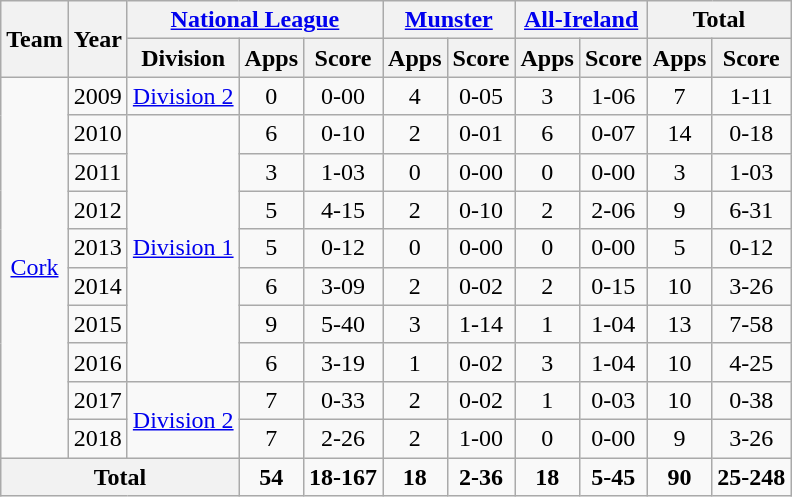<table class="wikitable" style="text-align:center">
<tr>
<th rowspan="2">Team</th>
<th rowspan="2">Year</th>
<th colspan="3"><a href='#'>National League</a></th>
<th colspan="2"><a href='#'>Munster</a></th>
<th colspan="2"><a href='#'>All-Ireland</a></th>
<th colspan="2">Total</th>
</tr>
<tr>
<th>Division</th>
<th>Apps</th>
<th>Score</th>
<th>Apps</th>
<th>Score</th>
<th>Apps</th>
<th>Score</th>
<th>Apps</th>
<th>Score</th>
</tr>
<tr>
<td rowspan="10"><a href='#'>Cork</a></td>
<td>2009</td>
<td rowspan="1"><a href='#'>Division 2</a></td>
<td>0</td>
<td>0-00</td>
<td>4</td>
<td>0-05</td>
<td>3</td>
<td>1-06</td>
<td>7</td>
<td>1-11</td>
</tr>
<tr>
<td>2010</td>
<td rowspan="7"><a href='#'>Division 1</a></td>
<td>6</td>
<td>0-10</td>
<td>2</td>
<td>0-01</td>
<td>6</td>
<td>0-07</td>
<td>14</td>
<td>0-18</td>
</tr>
<tr>
<td>2011</td>
<td>3</td>
<td>1-03</td>
<td>0</td>
<td>0-00</td>
<td>0</td>
<td>0-00</td>
<td>3</td>
<td>1-03</td>
</tr>
<tr>
<td>2012</td>
<td>5</td>
<td>4-15</td>
<td>2</td>
<td>0-10</td>
<td>2</td>
<td>2-06</td>
<td>9</td>
<td>6-31</td>
</tr>
<tr>
<td>2013</td>
<td>5</td>
<td>0-12</td>
<td>0</td>
<td>0-00</td>
<td>0</td>
<td>0-00</td>
<td>5</td>
<td>0-12</td>
</tr>
<tr>
<td>2014</td>
<td>6</td>
<td>3-09</td>
<td>2</td>
<td>0-02</td>
<td>2</td>
<td>0-15</td>
<td>10</td>
<td>3-26</td>
</tr>
<tr>
<td>2015</td>
<td>9</td>
<td>5-40</td>
<td>3</td>
<td>1-14</td>
<td>1</td>
<td>1-04</td>
<td>13</td>
<td>7-58</td>
</tr>
<tr>
<td>2016</td>
<td>6</td>
<td>3-19</td>
<td>1</td>
<td>0-02</td>
<td>3</td>
<td>1-04</td>
<td>10</td>
<td>4-25</td>
</tr>
<tr>
<td>2017</td>
<td rowspan="2"><a href='#'>Division 2</a></td>
<td>7</td>
<td>0-33</td>
<td>2</td>
<td>0-02</td>
<td>1</td>
<td>0-03</td>
<td>10</td>
<td>0-38</td>
</tr>
<tr>
<td>2018</td>
<td>7</td>
<td>2-26</td>
<td>2</td>
<td>1-00</td>
<td>0</td>
<td>0-00</td>
<td>9</td>
<td>3-26</td>
</tr>
<tr>
<th colspan="3">Total</th>
<td><strong>54</strong></td>
<td><strong>18-167</strong></td>
<td><strong>18</strong></td>
<td><strong>2-36</strong></td>
<td><strong>18</strong></td>
<td><strong>5-45</strong></td>
<td><strong>90</strong></td>
<td><strong>25-248</strong></td>
</tr>
</table>
